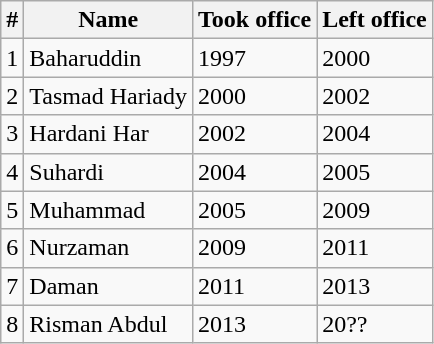<table class="wikitable">
<tr>
<th>#</th>
<th>Name</th>
<th>Took office</th>
<th>Left office</th>
</tr>
<tr>
<td>1</td>
<td>Baharuddin</td>
<td>1997</td>
<td>2000</td>
</tr>
<tr>
<td>2</td>
<td>Tasmad Hariady</td>
<td>2000</td>
<td>2002</td>
</tr>
<tr>
<td>3</td>
<td>Hardani Har</td>
<td>2002</td>
<td>2004</td>
</tr>
<tr>
<td>4</td>
<td>Suhardi</td>
<td>2004</td>
<td>2005</td>
</tr>
<tr>
<td>5</td>
<td>Muhammad</td>
<td>2005</td>
<td>2009</td>
</tr>
<tr>
<td>6</td>
<td>Nurzaman</td>
<td>2009</td>
<td>2011</td>
</tr>
<tr>
<td>7</td>
<td>Daman</td>
<td>2011</td>
<td>2013</td>
</tr>
<tr>
<td>8</td>
<td>Risman Abdul</td>
<td>2013</td>
<td>20??</td>
</tr>
</table>
